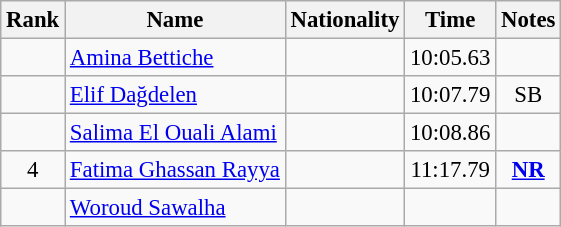<table class="wikitable sortable" style="text-align:center;font-size:95%">
<tr>
<th>Rank</th>
<th>Name</th>
<th>Nationality</th>
<th>Time</th>
<th>Notes</th>
</tr>
<tr>
<td></td>
<td align=left><a href='#'>Amina Bettiche</a></td>
<td align=left></td>
<td>10:05.63</td>
<td></td>
</tr>
<tr>
<td></td>
<td align=left><a href='#'>Elif Dağdelen</a></td>
<td align=left></td>
<td>10:07.79</td>
<td>SB</td>
</tr>
<tr>
<td></td>
<td align=left><a href='#'>Salima El Ouali Alami</a></td>
<td align=left></td>
<td>10:08.86</td>
<td></td>
</tr>
<tr>
<td>4</td>
<td align=left><a href='#'>Fatima Ghassan Rayya</a></td>
<td align=left></td>
<td>11:17.79</td>
<td><strong><a href='#'>NR</a></strong></td>
</tr>
<tr>
<td></td>
<td align=left><a href='#'>Woroud Sawalha</a></td>
<td align=left></td>
<td></td>
<td></td>
</tr>
</table>
